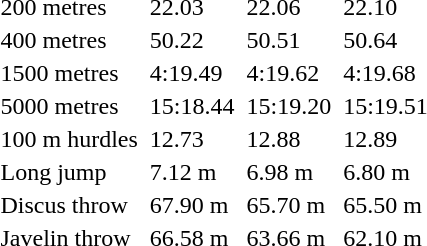<table>
<tr>
<td>200 metres</td>
<td></td>
<td>22.03</td>
<td></td>
<td>22.06</td>
<td></td>
<td>22.10</td>
</tr>
<tr>
<td>400 metres</td>
<td></td>
<td>50.22</td>
<td></td>
<td>50.51</td>
<td></td>
<td>50.64</td>
</tr>
<tr>
<td>1500 metres</td>
<td></td>
<td>4:19.49</td>
<td></td>
<td>4:19.62</td>
<td></td>
<td>4:19.68</td>
</tr>
<tr>
<td>5000 metres</td>
<td></td>
<td>15:18.44</td>
<td></td>
<td>15:19.20</td>
<td></td>
<td>15:19.51</td>
</tr>
<tr>
<td>100 m hurdles</td>
<td></td>
<td>12.73</td>
<td></td>
<td>12.88</td>
<td></td>
<td>12.89</td>
</tr>
<tr>
<td>Long jump</td>
<td></td>
<td>7.12 m</td>
<td></td>
<td>6.98 m</td>
<td></td>
<td>6.80 m</td>
</tr>
<tr>
<td>Discus throw</td>
<td></td>
<td>67.90 m</td>
<td></td>
<td>65.70 m</td>
<td></td>
<td>65.50 m</td>
</tr>
<tr>
<td>Javelin throw</td>
<td></td>
<td>66.58 m</td>
<td></td>
<td>63.66 m</td>
<td></td>
<td>62.10 m</td>
</tr>
</table>
